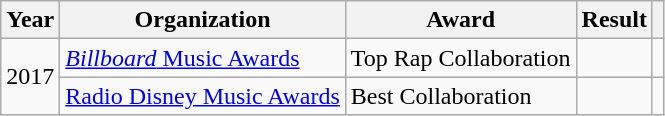<table class="wikitable sortable plainrowheaders">
<tr>
<th class="unsortable">Year</th>
<th scope="col">Organization</th>
<th scope="col">Award</th>
<th scope="col">Result</th>
<th class="unsortable"></th>
</tr>
<tr>
<td rowspan=2>2017</td>
<td><a href='#'><em>Billboard</em> Music Awards</a></td>
<td>Top Rap Collaboration</td>
<td></td>
<td></td>
</tr>
<tr>
<td><a href='#'>Radio Disney Music Awards</a></td>
<td>Best Collaboration</td>
<td></td>
<td></td>
</tr>
</table>
